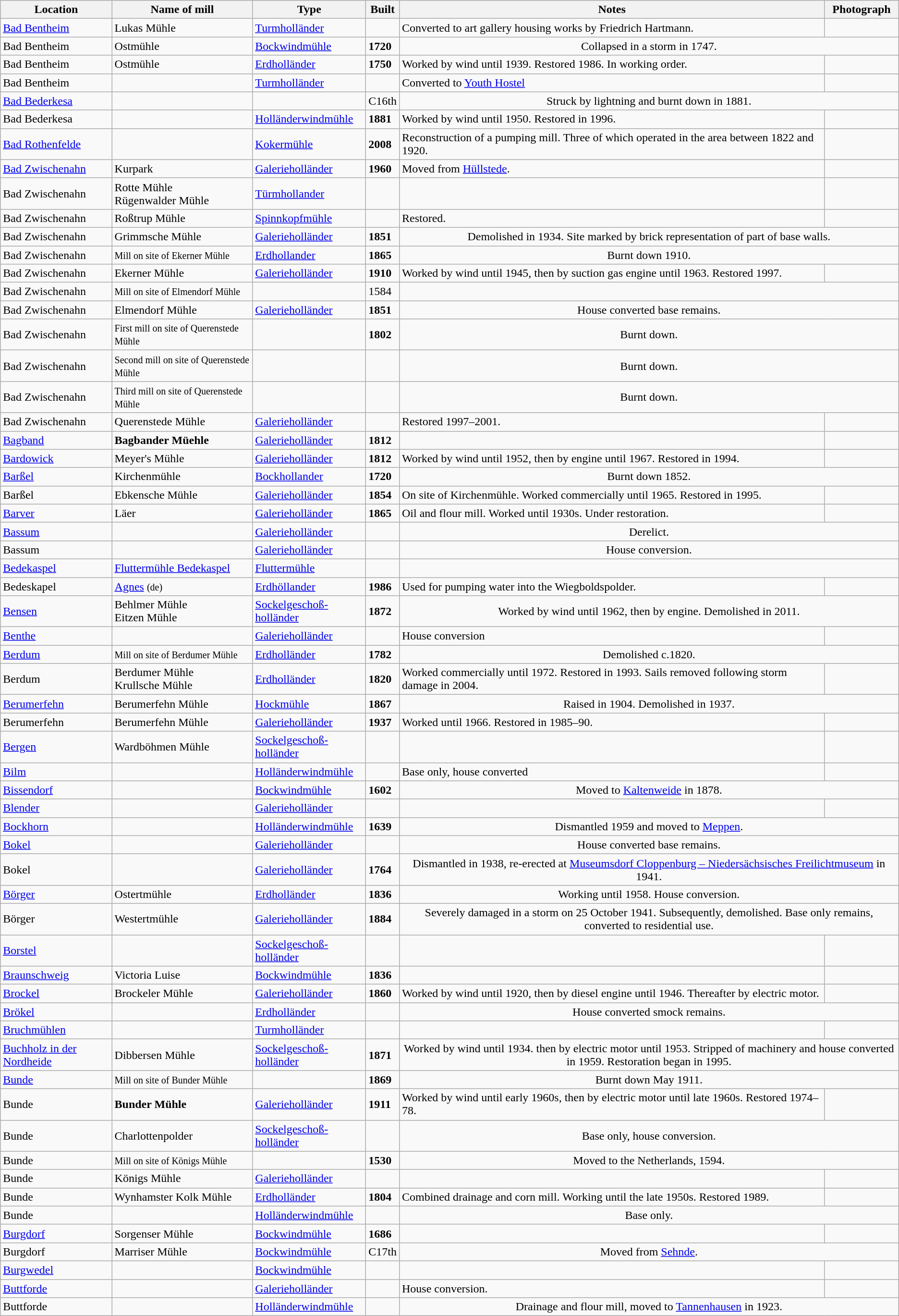<table class="wikitable sortable">
<tr>
<th>Location</th>
<th>Name of mill</th>
<th>Type</th>
<th>Built</th>
<th class="unsortable">Notes</th>
<th class="unsortable">Photograph</th>
</tr>
<tr>
<td><a href='#'>Bad Bentheim</a></td>
<td>Lukas Mühle</td>
<td><a href='#'>Turmholländer</a></td>
<td></td>
<td>Converted to art gallery housing works by Friedrich Hartmann.</td>
<td></td>
</tr>
<tr>
<td>Bad Bentheim</td>
<td>Ostmühle</td>
<td><a href='#'>Bockwindmühle</a></td>
<td><strong>1720</strong></td>
<td colspan="2" style="text-align:center;">Collapsed in a storm in 1747.</td>
</tr>
<tr>
<td>Bad Bentheim</td>
<td>Ostmühle</td>
<td><a href='#'>Erdholländer</a></td>
<td><strong>1750</strong></td>
<td>Worked by wind until 1939. Restored 1986. In working order.</td>
<td></td>
</tr>
<tr>
<td>Bad Bentheim</td>
<td></td>
<td><a href='#'>Turmholländer</a></td>
<td></td>
<td>Converted to <a href='#'>Youth Hostel</a></td>
<td></td>
</tr>
<tr>
<td><a href='#'>Bad Bederkesa</a></td>
<td></td>
<td></td>
<td>C16th</td>
<td colspan="2" style="text-align:center;">Struck by lightning and burnt down in 1881.</td>
</tr>
<tr>
<td>Bad Bederkesa</td>
<td></td>
<td><a href='#'>Holländerwindmühle</a></td>
<td><strong>1881</strong></td>
<td>Worked by wind until 1950. Restored in 1996.</td>
<td></td>
</tr>
<tr>
<td><a href='#'>Bad Rothenfelde</a></td>
<td></td>
<td><a href='#'>Kokermühle</a></td>
<td><strong>2008</strong></td>
<td>Reconstruction of a pumping mill. Three of which operated in the area between 1822 and 1920.</td>
<td></td>
</tr>
<tr>
<td><a href='#'>Bad Zwischenahn</a></td>
<td>Kurpark</td>
<td><a href='#'>Galerieholländer</a></td>
<td><strong>1960</strong></td>
<td>Moved from <a href='#'>Hüllstede</a>.</td>
<td></td>
</tr>
<tr>
<td>Bad Zwischenahn</td>
<td>Rotte Mühle<br>Rügenwalder Mühle</td>
<td><a href='#'>Türmhollander</a></td>
<td></td>
<td></td>
<td></td>
</tr>
<tr>
<td>Bad Zwischenahn</td>
<td>Roßtrup Mühle</td>
<td><a href='#'>Spinnkopfmühle</a></td>
<td></td>
<td>Restored.</td>
<td></td>
</tr>
<tr>
<td>Bad Zwischenahn</td>
<td>Grimmsche Mühle</td>
<td><a href='#'>Galerieholländer</a></td>
<td><strong>1851</strong></td>
<td colspan="2" style="text-align:center;">Demolished in 1934. Site marked by brick representation of part of base walls.</td>
</tr>
<tr>
<td>Bad Zwischenahn</td>
<td><small>Mill on site of Ekerner Mühle</small></td>
<td><a href='#'>Erdhollander</a></td>
<td><strong>1865</strong></td>
<td colspan="2" style="text-align:center;">Burnt down 1910.</td>
</tr>
<tr>
<td>Bad Zwischenahn</td>
<td>Ekerner Mühle</td>
<td><a href='#'>Galerieholländer</a></td>
<td><strong>1910</strong></td>
<td>Worked by wind until 1945, then by suction gas engine until 1963. Restored 1997.</td>
<td></td>
</tr>
<tr>
<td>Bad Zwischenahn</td>
<td><small>Mill on site of Elmendorf Mühle</small></td>
<td></td>
<td>1584</td>
<td colspan="2" style="text-align:center;"></td>
</tr>
<tr>
<td>Bad Zwischenahn</td>
<td>Elmendorf Mühle</td>
<td><a href='#'>Galerieholländer</a></td>
<td><strong>1851</strong></td>
<td colspan="2" style="text-align:center;">House converted base remains.</td>
</tr>
<tr>
<td>Bad Zwischenahn</td>
<td><small>First mill on site of Querenstede Mühle</small></td>
<td></td>
<td><strong>1802</strong></td>
<td colspan="2" style="text-align:center;">Burnt down.</td>
</tr>
<tr>
<td>Bad Zwischenahn</td>
<td><small>Second mill on site of Querenstede Mühle</small></td>
<td></td>
<td></td>
<td colspan="2" style="text-align:center;">Burnt down.</td>
</tr>
<tr>
<td>Bad Zwischenahn</td>
<td><small>Third mill on site of Querenstede Mühle</small></td>
<td></td>
<td></td>
<td colspan="2" style="text-align:center;">Burnt down.</td>
</tr>
<tr>
<td>Bad Zwischenahn</td>
<td>Querenstede Mühle</td>
<td><a href='#'>Galerieholländer</a></td>
<td></td>
<td>Restored 1997–2001.</td>
<td></td>
</tr>
<tr>
<td><a href='#'>Bagband</a></td>
<td><strong>Bagbander Müehle</strong></td>
<td><a href='#'>Galerieholländer</a></td>
<td><strong>1812</strong></td>
<td></td>
<td></td>
</tr>
<tr>
<td><a href='#'>Bardowick</a></td>
<td>Meyer's Mühle</td>
<td><a href='#'>Galerieholländer</a></td>
<td><strong>1812</strong></td>
<td>Worked by wind until 1952, then by engine until 1967. Restored in 1994.</td>
<td></td>
</tr>
<tr>
<td><a href='#'>Barßel</a></td>
<td>Kirchenmühle</td>
<td><a href='#'>Bockhollander</a></td>
<td><strong>1720</strong></td>
<td colspan="2" style="text-align:center;">Burnt down 1852.</td>
</tr>
<tr>
<td>Barßel</td>
<td>Ebkensche Mühle</td>
<td><a href='#'>Galerieholländer</a></td>
<td><strong>1854</strong></td>
<td>On site of Kirchenmühle. Worked commercially until 1965. Restored in 1995.</td>
<td></td>
</tr>
<tr>
<td><a href='#'>Barver</a></td>
<td>Läer</td>
<td><a href='#'>Galerieholländer</a></td>
<td><strong>1865</strong></td>
<td>Oil and flour mill. Worked until 1930s. Under restoration.</td>
<td></td>
</tr>
<tr>
<td><a href='#'>Bassum</a></td>
<td></td>
<td><a href='#'>Galerieholländer</a></td>
<td></td>
<td colspan="2" style="text-align:center;">Derelict.</td>
</tr>
<tr>
<td>Bassum</td>
<td></td>
<td><a href='#'>Galerieholländer</a></td>
<td></td>
<td colspan="2" style="text-align:center;">House conversion.</td>
</tr>
<tr>
<td><a href='#'>Bedekaspel</a></td>
<td><a href='#'>Fluttermühle Bedekaspel</a></td>
<td><a href='#'>Fluttermühle</a></td>
<td></td>
<td colspan="2" style="text-align:center;"></td>
</tr>
<tr>
<td>Bedeskapel</td>
<td><a href='#'>Agnes</a> <small>(de)</small></td>
<td><a href='#'>Erdhöllander</a></td>
<td><strong>1986</strong></td>
<td>Used for pumping water into the Wiegboldspolder.</td>
<td></td>
</tr>
<tr>
<td><a href='#'>Bensen</a></td>
<td>Behlmer Mühle<br>Eitzen Mühle</td>
<td><a href='#'>Sockelgeschoß­holländer</a></td>
<td><strong>1872</strong></td>
<td colspan="2" style="text-align:center;">Worked by wind until 1962, then by engine. Demolished in 2011.</td>
</tr>
<tr>
<td><a href='#'>Benthe</a></td>
<td></td>
<td><a href='#'>Galerieholländer</a></td>
<td></td>
<td>House conversion</td>
<td></td>
</tr>
<tr>
<td><a href='#'>Berdum</a></td>
<td><small>Mill on site of Berdumer Mühle</small></td>
<td><a href='#'>Erdholländer</a></td>
<td><strong>1782</strong></td>
<td colspan="2" style="text-align:center;">Demolished c.1820.</td>
</tr>
<tr>
<td>Berdum</td>
<td>Berdumer Mühle<br>Krullsche Mühle</td>
<td><a href='#'>Erdholländer</a></td>
<td><strong>1820</strong></td>
<td>Worked commercially until 1972. Restored in 1993. Sails removed following storm damage in 2004.</td>
<td></td>
</tr>
<tr>
<td><a href='#'>Berumerfehn</a></td>
<td>Berumerfehn Mühle</td>
<td><a href='#'>Hockmühle</a></td>
<td><strong>1867</strong></td>
<td colspan="2" style="text-align:center;">Raised in 1904. Demolished in 1937.</td>
</tr>
<tr>
<td>Berumerfehn</td>
<td>Berumerfehn Mühle</td>
<td><a href='#'>Galerieholländer</a></td>
<td><strong>1937</strong></td>
<td>Worked until 1966. Restored in 1985–90.</td>
<td></td>
</tr>
<tr>
<td><a href='#'>Bergen</a></td>
<td>Wardböhmen Mühle</td>
<td><a href='#'>Sockelgeschoß­holländer</a></td>
<td></td>
<td></td>
<td></td>
</tr>
<tr>
<td><a href='#'>Bilm</a></td>
<td></td>
<td><a href='#'>Holländerwindmühle</a></td>
<td></td>
<td>Base only, house converted</td>
<td></td>
</tr>
<tr>
<td><a href='#'>Bissendorf</a></td>
<td></td>
<td><a href='#'>Bockwindmühle</a></td>
<td><strong>1602</strong></td>
<td colspan="2" style="text-align:center;">Moved to <a href='#'>Kaltenweide</a> in 1878.</td>
</tr>
<tr>
<td><a href='#'>Blender</a></td>
<td></td>
<td><a href='#'>Galerieholländer</a></td>
<td></td>
<td></td>
<td></td>
</tr>
<tr>
<td><a href='#'>Bockhorn</a></td>
<td></td>
<td><a href='#'>Holländerwindmühle</a></td>
<td><strong>1639</strong></td>
<td colspan="2" style="text-align:center;">Dismantled 1959 and moved to <a href='#'>Meppen</a>.</td>
</tr>
<tr>
<td><a href='#'>Bokel</a></td>
<td></td>
<td><a href='#'>Galerieholländer</a></td>
<td></td>
<td colspan="2" style="text-align:center;">House converted base remains.</td>
</tr>
<tr>
<td>Bokel</td>
<td></td>
<td><a href='#'>Galerieholländer</a></td>
<td><strong>1764</strong></td>
<td colspan="2" style="text-align:center;">Dismantled in 1938, re-erected at <a href='#'>Museumsdorf Cloppenburg – Niedersächsisches Freilichtmuseum</a> in 1941.</td>
</tr>
<tr>
<td><a href='#'>Börger</a></td>
<td>Ostertmühle</td>
<td><a href='#'>Erdholländer</a></td>
<td><strong>1836</strong></td>
<td colspan="2" style="text-align:center;">Working until 1958. House conversion.</td>
</tr>
<tr>
<td>Börger</td>
<td>Westertmühle</td>
<td><a href='#'>Galerieholländer</a></td>
<td><strong>1884</strong></td>
<td colspan="2" style="text-align:center;">Severely damaged in a storm on 25 October 1941. Subsequently, demolished. Base only remains, converted to residential use.</td>
</tr>
<tr>
<td><a href='#'>Borstel</a></td>
<td></td>
<td><a href='#'>Sockelgeschoß­holländer</a></td>
<td></td>
<td></td>
<td></td>
</tr>
<tr>
<td><a href='#'>Braunschweig</a></td>
<td>Victoria Luise</td>
<td><a href='#'>Bockwindmühle</a></td>
<td><strong>1836</strong></td>
<td></td>
<td></td>
</tr>
<tr>
<td><a href='#'>Brockel</a></td>
<td>Brockeler Mühle</td>
<td><a href='#'>Galerieholländer</a></td>
<td><strong>1860</strong></td>
<td>Worked by wind until 1920, then by diesel engine until 1946. Thereafter by electric motor.</td>
<td></td>
</tr>
<tr>
<td><a href='#'>Brökel</a></td>
<td></td>
<td><a href='#'>Erdholländer</a></td>
<td></td>
<td colspan="2" style="text-align:center;">House converted smock remains.</td>
</tr>
<tr>
<td><a href='#'>Bruchmühlen</a></td>
<td></td>
<td><a href='#'>Turmholländer</a></td>
<td></td>
<td></td>
<td></td>
</tr>
<tr>
<td><a href='#'>Buchholz in der Nordheide</a></td>
<td>Dibbersen Mühle</td>
<td><a href='#'>Sockelgeschoß­holländer</a></td>
<td><strong>1871</strong></td>
<td colspan="2" style="text-align:center;">Worked by wind until 1934. then by electric motor until 1953. Stripped of machinery and house converted in 1959. Restoration began in 1995.</td>
</tr>
<tr>
<td><a href='#'>Bunde</a></td>
<td><small>Mill on site of Bunder Mühle</small></td>
<td></td>
<td><strong>1869</strong></td>
<td colspan="2" style="text-align:center;">Burnt down May 1911.</td>
</tr>
<tr>
<td>Bunde</td>
<td><strong>Bunder Mühle</strong></td>
<td><a href='#'>Galerieholländer</a></td>
<td><strong>1911</strong></td>
<td>Worked by wind until early 1960s, then by electric motor until late 1960s. Restored 1974–78.</td>
<td></td>
</tr>
<tr>
<td>Bunde</td>
<td>Charlottenpolder</td>
<td><a href='#'>Sockelgeschoß­holländer</a></td>
<td></td>
<td colspan="2" style="text-align:center;">Base only, house conversion.</td>
</tr>
<tr>
<td>Bunde</td>
<td><small>Mill on site of Königs Mühle</small></td>
<td></td>
<td><strong>1530</strong></td>
<td colspan="2" style="text-align:center;">Moved to the Netherlands, 1594.</td>
</tr>
<tr>
<td>Bunde</td>
<td>Königs Mühle</td>
<td><a href='#'>Galerieholländer</a></td>
<td></td>
<td></td>
<td></td>
</tr>
<tr>
<td>Bunde</td>
<td>Wynhamster Kolk Mühle</td>
<td><a href='#'>Erdholländer</a></td>
<td><strong>1804</strong></td>
<td>Combined drainage and corn mill. Working until the late 1950s. Restored 1989.</td>
<td></td>
</tr>
<tr>
<td>Bunde</td>
<td></td>
<td><a href='#'>Holländerwindmühle</a></td>
<td></td>
<td colspan="2" style="text-align:center;">Base only.</td>
</tr>
<tr>
<td><a href='#'>Burgdorf</a></td>
<td>Sorgenser Mühle</td>
<td><a href='#'>Bockwindmühle</a></td>
<td><strong>1686</strong></td>
<td></td>
<td></td>
</tr>
<tr>
<td>Burgdorf</td>
<td>Marriser Mühle</td>
<td><a href='#'>Bockwindmühle</a></td>
<td>C17th</td>
<td colspan="2" style="text-align:center;">Moved from <a href='#'>Sehnde</a>.</td>
</tr>
<tr>
<td><a href='#'>Burgwedel</a></td>
<td></td>
<td><a href='#'>Bockwindmühle</a></td>
<td></td>
<td></td>
<td></td>
</tr>
<tr>
<td><a href='#'>Buttforde</a></td>
<td></td>
<td><a href='#'>Galerieholländer</a></td>
<td></td>
<td>House conversion.</td>
<td></td>
</tr>
<tr>
<td>Buttforde</td>
<td></td>
<td><a href='#'>Holländerwindmühle</a></td>
<td></td>
<td colspan="2" style="text-align:center;">Drainage and flour mill, moved to <a href='#'>Tannenhausen</a> in 1923.</td>
</tr>
</table>
